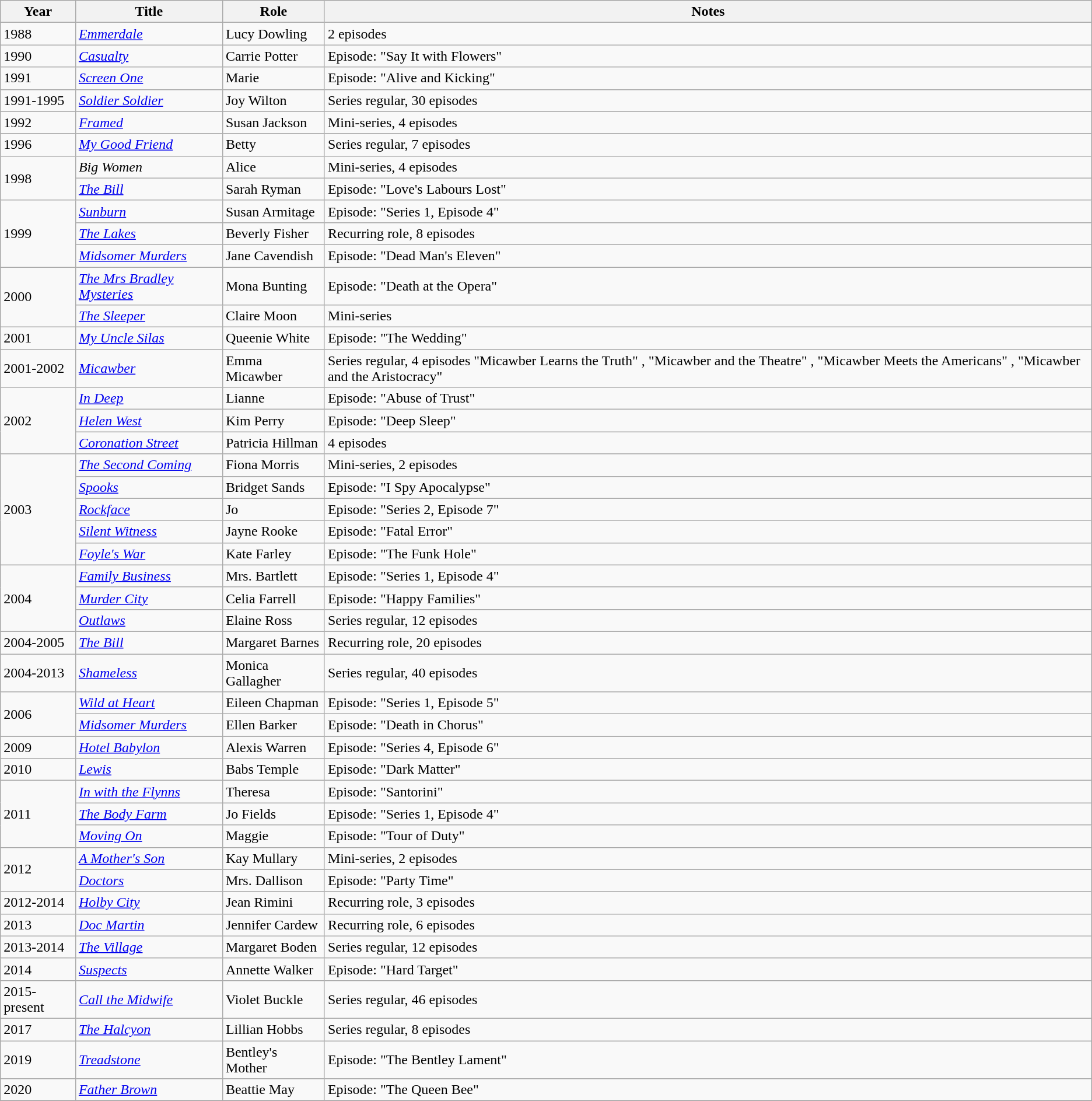<table class="wikitable">
<tr>
<th>Year</th>
<th>Title</th>
<th>Role</th>
<th>Notes</th>
</tr>
<tr>
<td>1988</td>
<td><em><a href='#'>Emmerdale</a></em></td>
<td>Lucy Dowling</td>
<td>2 episodes</td>
</tr>
<tr>
<td>1990</td>
<td><em><a href='#'>Casualty</a></em></td>
<td>Carrie Potter</td>
<td>Episode: "Say It with Flowers"</td>
</tr>
<tr>
<td>1991</td>
<td><em><a href='#'>Screen One</a></em></td>
<td>Marie</td>
<td>Episode: "Alive and Kicking"</td>
</tr>
<tr>
<td>1991-1995</td>
<td><em><a href='#'>Soldier Soldier</a></em></td>
<td>Joy Wilton</td>
<td>Series regular, 30 episodes</td>
</tr>
<tr>
<td>1992</td>
<td><em><a href='#'>Framed</a></em></td>
<td>Susan Jackson</td>
<td>Mini-series, 4 episodes</td>
</tr>
<tr>
<td>1996</td>
<td><em><a href='#'>My Good Friend</a></em></td>
<td>Betty</td>
<td>Series regular, 7 episodes</td>
</tr>
<tr>
<td rowspan="2">1998</td>
<td><em>Big Women</em></td>
<td>Alice</td>
<td>Mini-series, 4 episodes</td>
</tr>
<tr>
<td><em><a href='#'>The Bill</a></em></td>
<td>Sarah Ryman</td>
<td>Episode: "Love's Labours Lost"</td>
</tr>
<tr>
<td rowspan="3">1999</td>
<td><em><a href='#'>Sunburn</a></em></td>
<td>Susan Armitage</td>
<td>Episode: "Series 1, Episode 4"</td>
</tr>
<tr>
<td><em><a href='#'>The Lakes</a></em></td>
<td>Beverly Fisher</td>
<td>Recurring role, 8 episodes</td>
</tr>
<tr>
<td><em><a href='#'>Midsomer Murders</a></em></td>
<td>Jane Cavendish</td>
<td>Episode: "Dead Man's Eleven"</td>
</tr>
<tr>
<td rowspan="2">2000</td>
<td><em><a href='#'>The Mrs Bradley Mysteries</a></em></td>
<td>Mona Bunting</td>
<td>Episode: "Death at the Opera"</td>
</tr>
<tr>
<td><em><a href='#'>The Sleeper</a></em></td>
<td>Claire Moon</td>
<td>Mini-series</td>
</tr>
<tr>
<td>2001</td>
<td><em><a href='#'>My Uncle Silas</a></em></td>
<td>Queenie White</td>
<td>Episode: "The Wedding"</td>
</tr>
<tr>
<td>2001-2002</td>
<td><em><a href='#'>Micawber</a></em></td>
<td>Emma Micawber</td>
<td>Series regular, 4 episodes "Micawber Learns the Truth" , "Micawber and the Theatre" , "Micawber Meets the Americans" , "Micawber and the Aristocracy"</td>
</tr>
<tr>
<td rowspan="3">2002</td>
<td><em><a href='#'>In Deep</a></em></td>
<td>Lianne</td>
<td>Episode: "Abuse of Trust"</td>
</tr>
<tr>
<td><em><a href='#'>Helen West</a></em></td>
<td>Kim Perry</td>
<td>Episode: "Deep Sleep"</td>
</tr>
<tr>
<td><em><a href='#'>Coronation Street</a></em></td>
<td>Patricia Hillman</td>
<td>4 episodes</td>
</tr>
<tr>
<td rowspan="5">2003</td>
<td><em><a href='#'>The Second Coming</a></em></td>
<td>Fiona Morris</td>
<td>Mini-series, 2 episodes</td>
</tr>
<tr>
<td><em><a href='#'>Spooks</a></em></td>
<td>Bridget Sands</td>
<td>Episode: "I Spy Apocalypse"</td>
</tr>
<tr>
<td><em><a href='#'>Rockface</a></em></td>
<td>Jo</td>
<td>Episode: "Series 2, Episode 7"</td>
</tr>
<tr>
<td><em><a href='#'>Silent Witness</a></em></td>
<td>Jayne Rooke</td>
<td>Episode: "Fatal Error"</td>
</tr>
<tr>
<td><em><a href='#'>Foyle's War</a></em></td>
<td>Kate Farley</td>
<td>Episode: "The Funk Hole"</td>
</tr>
<tr>
<td rowspan="3">2004</td>
<td><em><a href='#'>Family Business</a></em></td>
<td>Mrs. Bartlett</td>
<td>Episode: "Series 1, Episode 4"</td>
</tr>
<tr>
<td><em><a href='#'>Murder City</a></em></td>
<td>Celia Farrell</td>
<td>Episode: "Happy Families"</td>
</tr>
<tr>
<td><em><a href='#'>Outlaws</a></em></td>
<td>Elaine Ross</td>
<td>Series regular, 12 episodes</td>
</tr>
<tr>
<td>2004-2005</td>
<td><em><a href='#'>The Bill</a></em></td>
<td>Margaret Barnes</td>
<td>Recurring role, 20 episodes</td>
</tr>
<tr>
<td>2004-2013</td>
<td><em><a href='#'>Shameless</a></em></td>
<td>Monica Gallagher</td>
<td>Series regular, 40 episodes</td>
</tr>
<tr>
<td rowspan="2">2006</td>
<td><em><a href='#'>Wild at Heart</a></em></td>
<td>Eileen Chapman</td>
<td>Episode: "Series 1, Episode 5"</td>
</tr>
<tr>
<td><em><a href='#'>Midsomer Murders</a></em></td>
<td>Ellen Barker</td>
<td>Episode: "Death in Chorus"</td>
</tr>
<tr>
<td>2009</td>
<td><em><a href='#'>Hotel Babylon</a></em></td>
<td>Alexis Warren</td>
<td>Episode: "Series 4, Episode 6"</td>
</tr>
<tr>
<td>2010</td>
<td><em><a href='#'>Lewis</a></em></td>
<td>Babs Temple</td>
<td>Episode: "Dark Matter"</td>
</tr>
<tr>
<td rowspan="3">2011</td>
<td><em><a href='#'>In with the Flynns</a></em></td>
<td>Theresa</td>
<td>Episode: "Santorini"</td>
</tr>
<tr>
<td><em><a href='#'>The Body Farm</a></em></td>
<td>Jo Fields</td>
<td>Episode: "Series 1, Episode 4"</td>
</tr>
<tr>
<td><em><a href='#'>Moving On</a></em></td>
<td>Maggie</td>
<td>Episode: "Tour of Duty"</td>
</tr>
<tr>
<td rowspan="2">2012</td>
<td><em><a href='#'>A Mother's Son</a></em></td>
<td>Kay Mullary</td>
<td>Mini-series, 2 episodes</td>
</tr>
<tr>
<td><em><a href='#'>Doctors</a></em></td>
<td>Mrs. Dallison</td>
<td>Episode: "Party Time"</td>
</tr>
<tr>
<td>2012-2014</td>
<td><em><a href='#'>Holby City</a></em></td>
<td>Jean Rimini</td>
<td>Recurring role, 3 episodes</td>
</tr>
<tr>
<td>2013</td>
<td><em><a href='#'>Doc Martin</a></em></td>
<td>Jennifer Cardew</td>
<td>Recurring role, 6 episodes</td>
</tr>
<tr>
<td>2013-2014</td>
<td><em><a href='#'>The Village</a></em></td>
<td>Margaret Boden</td>
<td>Series regular, 12 episodes</td>
</tr>
<tr>
<td>2014</td>
<td><em><a href='#'>Suspects</a></em></td>
<td>Annette Walker</td>
<td>Episode: "Hard Target"</td>
</tr>
<tr>
<td>2015-present</td>
<td><em><a href='#'>Call the Midwife</a></em></td>
<td>Violet Buckle</td>
<td>Series regular, 46 episodes</td>
</tr>
<tr>
<td>2017</td>
<td><em><a href='#'>The Halcyon</a></em></td>
<td>Lillian Hobbs</td>
<td>Series regular, 8 episodes</td>
</tr>
<tr>
<td>2019</td>
<td><em><a href='#'>Treadstone</a></em></td>
<td>Bentley's Mother</td>
<td>Episode: "The Bentley Lament"</td>
</tr>
<tr>
<td>2020</td>
<td><em><a href='#'>Father Brown</a></em></td>
<td>Beattie May</td>
<td>Episode: "The Queen Bee"</td>
</tr>
<tr>
</tr>
</table>
